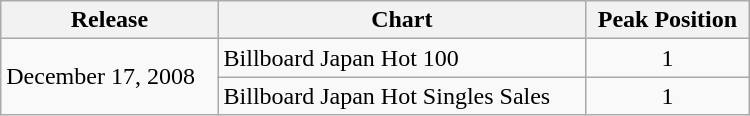<table class="wikitable" width="500px">
<tr>
<th>Release</th>
<th>Chart</th>
<th>Peak Position</th>
</tr>
<tr>
<td rowspan="2">December 17, 2008</td>
<td>Billboard Japan Hot 100</td>
<td align="center">1</td>
</tr>
<tr>
<td>Billboard Japan Hot Singles Sales</td>
<td align="center">1</td>
</tr>
</table>
